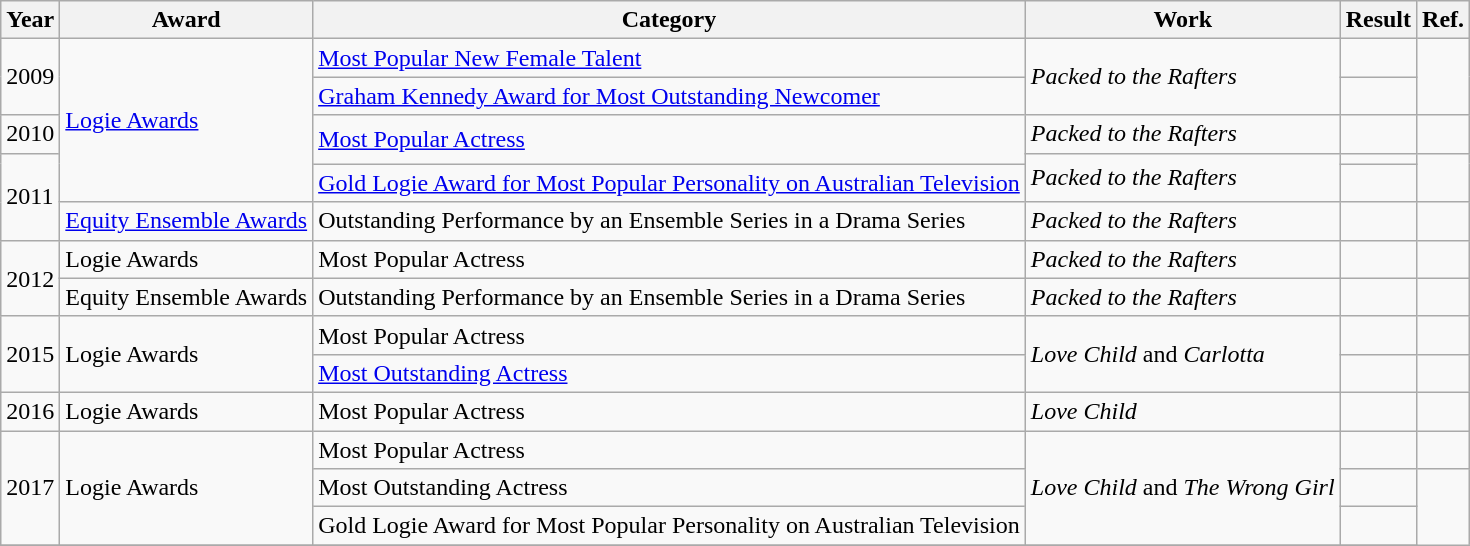<table class="wikitable">
<tr>
<th>Year</th>
<th>Award</th>
<th>Category</th>
<th>Work</th>
<th>Result</th>
<th>Ref.</th>
</tr>
<tr>
<td rowspan="2">2009</td>
<td rowspan="5"><a href='#'>Logie Awards</a></td>
<td><a href='#'>Most Popular New Female Talent</a></td>
<td rowspan="2"><em>Packed to the Rafters</em> </td>
<td></td>
<td align="center" rowspan="2"></td>
</tr>
<tr>
<td><a href='#'>Graham Kennedy Award for Most Outstanding Newcomer</a></td>
<td></td>
</tr>
<tr>
<td>2010</td>
<td rowspan="2"><a href='#'>Most Popular Actress</a></td>
<td><em>Packed to the Rafters</em> </td>
<td></td>
<td align="center"></td>
</tr>
<tr>
<td rowspan="3">2011</td>
<td rowspan="2"><em>Packed to the Rafters</em> </td>
<td></td>
<td align="center" rowspan="2"></td>
</tr>
<tr>
<td><a href='#'>Gold Logie Award for Most Popular Personality on Australian Television</a></td>
<td></td>
</tr>
<tr>
<td><a href='#'>Equity Ensemble Awards</a></td>
<td>Outstanding Performance by an Ensemble Series in a Drama Series</td>
<td><em>Packed to the Rafters</em></td>
<td></td>
<td></td>
</tr>
<tr>
<td rowspan="2">2012</td>
<td>Logie Awards</td>
<td>Most Popular Actress</td>
<td><em>Packed to the Rafters</em> </td>
<td></td>
<td align="center"></td>
</tr>
<tr>
<td>Equity Ensemble Awards</td>
<td>Outstanding Performance by an Ensemble Series in a Drama Series</td>
<td><em>Packed to the Rafters</em></td>
<td></td>
<td></td>
</tr>
<tr>
<td rowspan="2">2015</td>
<td rowspan="2">Logie Awards</td>
<td>Most Popular Actress</td>
<td rowspan="2"><em>Love Child</em> and <em>Carlotta</em></td>
<td></td>
<td align="center"></td>
</tr>
<tr>
<td><a href='#'>Most Outstanding Actress</a></td>
<td></td>
</tr>
<tr>
<td>2016</td>
<td rowspan="1">Logie Awards</td>
<td rowspan="1">Most Popular Actress</td>
<td><em>Love Child</em></td>
<td></td>
<td align="center"></td>
</tr>
<tr>
<td rowspan="3">2017</td>
<td rowspan="3">Logie Awards</td>
<td>Most Popular Actress</td>
<td rowspan="3"><em>Love Child</em> and <em>The Wrong Girl</em></td>
<td></td>
<td align="center"></td>
</tr>
<tr>
<td>Most Outstanding Actress</td>
<td></td>
</tr>
<tr>
<td>Gold Logie Award for Most Popular Personality on Australian Television</td>
<td></td>
</tr>
<tr>
</tr>
</table>
